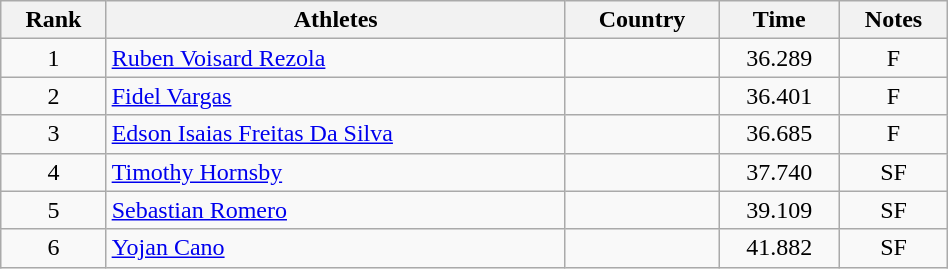<table class="wikitable" width=50% style="text-align:center">
<tr>
<th>Rank</th>
<th>Athletes</th>
<th>Country</th>
<th>Time</th>
<th>Notes</th>
</tr>
<tr>
<td>1</td>
<td align=left><a href='#'>Ruben Voisard Rezola</a></td>
<td align=left></td>
<td>36.289</td>
<td>F</td>
</tr>
<tr>
<td>2</td>
<td align=left><a href='#'>Fidel Vargas</a></td>
<td align=left></td>
<td>36.401</td>
<td>F</td>
</tr>
<tr>
<td>3</td>
<td align=left><a href='#'>Edson Isaias Freitas Da Silva</a></td>
<td align=left></td>
<td>36.685</td>
<td>F</td>
</tr>
<tr>
<td>4</td>
<td align=left><a href='#'>Timothy Hornsby</a></td>
<td align=left></td>
<td>37.740</td>
<td>SF</td>
</tr>
<tr>
<td>5</td>
<td align=left><a href='#'>Sebastian Romero</a></td>
<td align=left></td>
<td>39.109</td>
<td>SF</td>
</tr>
<tr>
<td>6</td>
<td align=left><a href='#'>Yojan Cano</a></td>
<td align=left></td>
<td>41.882</td>
<td>SF</td>
</tr>
</table>
